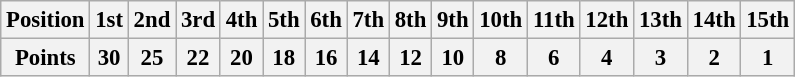<table class="wikitable" style="font-size:95%">
<tr>
<th>Position</th>
<th>1st</th>
<th>2nd</th>
<th>3rd</th>
<th>4th</th>
<th>5th</th>
<th>6th</th>
<th>7th</th>
<th>8th</th>
<th>9th</th>
<th>10th</th>
<th>11th</th>
<th>12th</th>
<th>13th</th>
<th>14th</th>
<th>15th</th>
</tr>
<tr>
<th>Points</th>
<th>30</th>
<th>25</th>
<th>22</th>
<th>20</th>
<th>18</th>
<th>16</th>
<th>14</th>
<th>12</th>
<th>10</th>
<th>8</th>
<th>6</th>
<th>4</th>
<th>3</th>
<th>2</th>
<th>1</th>
</tr>
</table>
